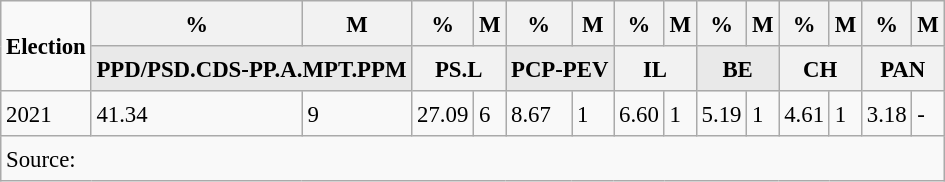<table class="wikitable" style="text-align:left; font-size:95%; line-height:23px;">
<tr>
<td rowspan="2"><strong>Election</strong><br></td>
<th><strong>%</strong></th>
<th>M</th>
<th><strong>%</strong></th>
<th>M</th>
<th><strong>%</strong></th>
<th>M</th>
<th><strong>%</strong></th>
<th>M</th>
<th><strong>%</strong></th>
<th>M</th>
<th><strong>%</strong></th>
<th>M</th>
<th><strong>%</strong></th>
<th>M</th>
</tr>
<tr>
<th colspan="2" valign="top" align="right" style="background-color:#E9E9E9">PPD/PSD.CDS-PP.A.MPT.PPM</th>
<th colspan="2">PS.L</th>
<th colspan="2" valign="top" align="right" style="background-color:#E9E9E9">PCP-PEV</th>
<th colspan="2">IL</th>
<th colspan="2" valign="top" align="right" style="background-color:#E9E9E9">BE</th>
<th colspan="2">CH</th>
<th colspan="2">PAN</th>
</tr>
<tr>
<td>2021</td>
<td>41.34</td>
<td>9</td>
<td>27.09</td>
<td>6</td>
<td>8.67</td>
<td>1</td>
<td>6.60</td>
<td>1</td>
<td>5.19</td>
<td>1</td>
<td>4.61</td>
<td>1</td>
<td>3.18</td>
<td>-</td>
</tr>
<tr>
<td colspan="16">Source: </td>
</tr>
</table>
